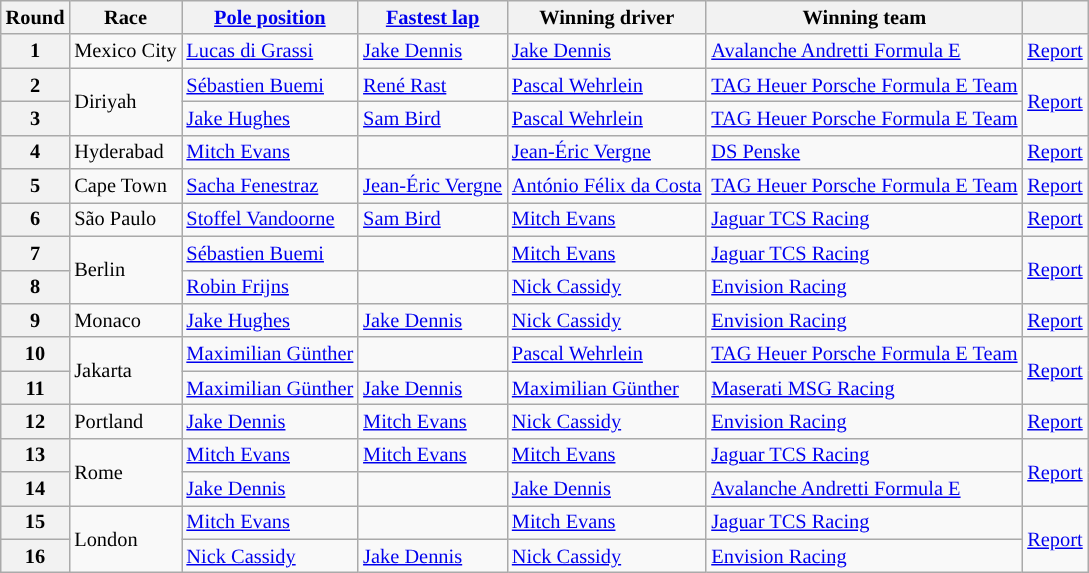<table class="wikitable" style="font-size:85%;">
<tr>
<th>Round</th>
<th>Race</th>
<th scope="col"><a href='#'>Pole position</a></th>
<th scope="col"><a href='#'>Fastest lap</a></th>
<th scope="col">Winning driver</th>
<th scope="col">Winning team</th>
<th></th>
</tr>
<tr>
<th scope="row">1</th>
<td nowrap> Mexico City</td>
<td> <a href='#'>Lucas di Grassi</a></td>
<td> <a href='#'>Jake Dennis</a></td>
<td> <a href='#'>Jake Dennis</a></td>
<td> <a href='#'>Avalanche Andretti Formula E</a></td>
<td><a href='#'>Report</a></td>
</tr>
<tr>
<th scope="row">2</th>
<td rowspan="2"> Diriyah</td>
<td> <a href='#'>Sébastien Buemi</a></td>
<td> <a href='#'>René Rast</a></td>
<td> <a href='#'>Pascal Wehrlein</a></td>
<td nowrap> <a href='#'>TAG Heuer Porsche Formula E Team</a></td>
<td rowspan="2"><a href='#'>Report</a></td>
</tr>
<tr>
<th>3</th>
<td> <a href='#'>Jake Hughes</a></td>
<td> <a href='#'>Sam Bird</a></td>
<td> <a href='#'>Pascal Wehrlein</a></td>
<td> <a href='#'>TAG Heuer Porsche Formula E Team</a></td>
</tr>
<tr>
<th scope="row">4</th>
<td> Hyderabad</td>
<td> <a href='#'>Mitch Evans</a></td>
<td> </td>
<td> <a href='#'>Jean-Éric Vergne</a></td>
<td> <a href='#'>DS Penske</a></td>
<td><a href='#'>Report</a></td>
</tr>
<tr>
<th scope="row">5</th>
<td> Cape Town</td>
<td> <a href='#'>Sacha Fenestraz</a></td>
<td> <a href='#'>Jean-Éric Vergne</a></td>
<td nowrap> <a href='#'>António Félix da Costa</a></td>
<td> <a href='#'>TAG Heuer Porsche Formula E Team</a></td>
<td><a href='#'>Report</a></td>
</tr>
<tr>
<th>6</th>
<td> São Paulo</td>
<td nowrap> <a href='#'>Stoffel Vandoorne</a></td>
<td> <a href='#'>Sam Bird</a></td>
<td> <a href='#'>Mitch Evans</a></td>
<td> <a href='#'>Jaguar TCS Racing</a></td>
<td><a href='#'>Report</a></td>
</tr>
<tr>
<th>7</th>
<td rowspan="2"> Berlin</td>
<td> <a href='#'>Sébastien Buemi</a></td>
<td> </td>
<td> <a href='#'>Mitch Evans</a></td>
<td> <a href='#'>Jaguar TCS Racing</a></td>
<td rowspan="2"><a href='#'>Report</a></td>
</tr>
<tr>
<th>8</th>
<td> <a href='#'>Robin Frijns</a></td>
<td nowrap> </td>
<td> <a href='#'>Nick Cassidy</a></td>
<td> <a href='#'>Envision Racing</a></td>
</tr>
<tr>
<th>9</th>
<td> Monaco</td>
<td> <a href='#'>Jake Hughes</a></td>
<td> <a href='#'>Jake Dennis</a></td>
<td> <a href='#'>Nick Cassidy</a></td>
<td> <a href='#'>Envision Racing</a></td>
<td><a href='#'>Report</a></td>
</tr>
<tr>
<th>10</th>
<td rowspan="2"> Jakarta</td>
<td> <a href='#'>Maximilian Günther</a></td>
<td> </td>
<td> <a href='#'>Pascal Wehrlein</a></td>
<td> <a href='#'>TAG Heuer Porsche Formula E Team</a></td>
<td rowspan="2"><a href='#'>Report</a></td>
</tr>
<tr>
<th scope="row">11</th>
<td> <a href='#'>Maximilian Günther</a></td>
<td> <a href='#'>Jake Dennis</a></td>
<td> <a href='#'>Maximilian Günther</a></td>
<td> <a href='#'>Maserati MSG Racing</a></td>
</tr>
<tr>
<th scope="row">12</th>
<td> Portland</td>
<td> <a href='#'>Jake Dennis</a></td>
<td> <a href='#'>Mitch Evans</a></td>
<td> <a href='#'>Nick Cassidy</a></td>
<td> <a href='#'>Envision Racing</a></td>
<td><a href='#'>Report</a></td>
</tr>
<tr>
<th scope="row">13</th>
<td rowspan="2"> Rome</td>
<td> <a href='#'>Mitch Evans</a></td>
<td> <a href='#'>Mitch Evans</a></td>
<td> <a href='#'>Mitch Evans</a></td>
<td> <a href='#'>Jaguar TCS Racing</a></td>
<td rowspan="2"><a href='#'>Report</a></td>
</tr>
<tr>
<th scope="row">14</th>
<td> <a href='#'>Jake Dennis</a></td>
<td> </td>
<td> <a href='#'>Jake Dennis</a></td>
<td> <a href='#'>Avalanche Andretti Formula E</a></td>
</tr>
<tr>
<th scope="row">15</th>
<td rowspan="2"> London</td>
<td> <a href='#'>Mitch Evans</a></td>
<td> </td>
<td> <a href='#'>Mitch Evans</a></td>
<td> <a href='#'>Jaguar TCS Racing</a></td>
<td rowspan="2"><a href='#'>Report</a></td>
</tr>
<tr>
<th scope="row">16</th>
<td> <a href='#'>Nick Cassidy</a></td>
<td> <a href='#'>Jake Dennis</a></td>
<td> <a href='#'>Nick Cassidy</a></td>
<td> <a href='#'>Envision Racing</a></td>
</tr>
</table>
